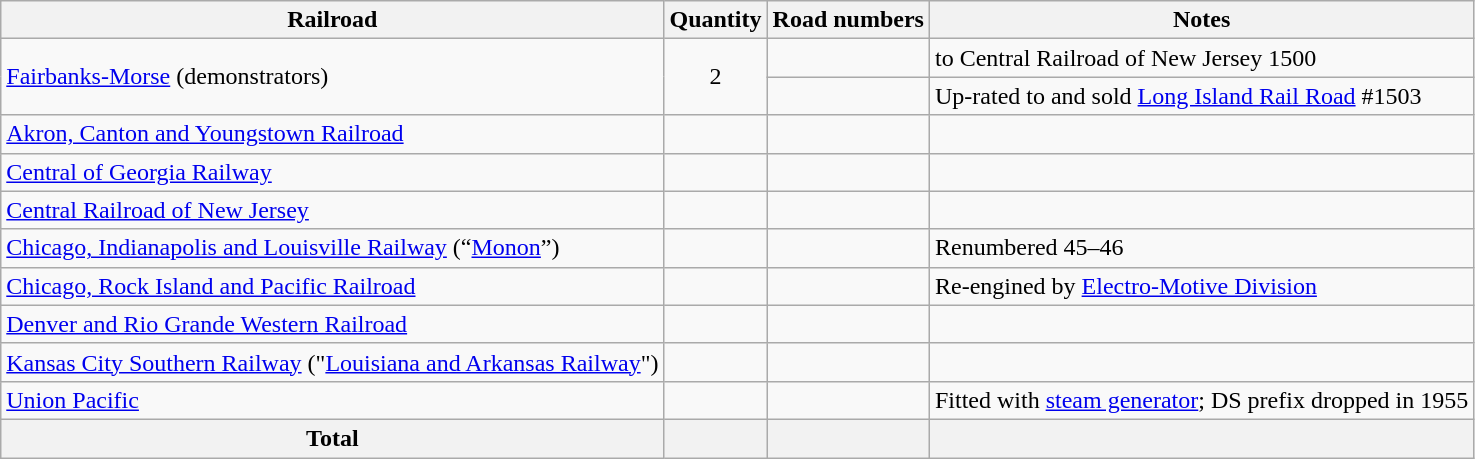<table class="wikitable">
<tr>
<th>Railroad</th>
<th>Quantity</th>
<th>Road numbers</th>
<th>Notes</th>
</tr>
<tr>
<td rowspan=2><a href='#'>Fairbanks-Morse</a> (demonstrators)</td>
<td rowspan=2 style="text-align:center;">2</td>
<td></td>
<td>to Central Railroad of New Jersey 1500</td>
</tr>
<tr>
<td></td>
<td>Up-rated to  and sold <a href='#'>Long Island Rail Road</a> #1503</td>
</tr>
<tr>
<td><a href='#'>Akron, Canton and Youngstown Railroad</a></td>
<td></td>
<td></td>
<td></td>
</tr>
<tr>
<td><a href='#'>Central of Georgia Railway</a></td>
<td></td>
<td></td>
<td></td>
</tr>
<tr>
<td><a href='#'>Central Railroad of New Jersey</a></td>
<td></td>
<td></td>
<td></td>
</tr>
<tr>
<td><a href='#'>Chicago, Indianapolis and Louisville Railway</a> (“<a href='#'>Monon</a>”)</td>
<td></td>
<td></td>
<td>Renumbered 45–46</td>
</tr>
<tr>
<td><a href='#'>Chicago, Rock Island and Pacific Railroad</a></td>
<td></td>
<td></td>
<td>Re-engined by <a href='#'>Electro-Motive Division</a></td>
</tr>
<tr>
<td><a href='#'>Denver and Rio Grande Western Railroad</a></td>
<td></td>
<td></td>
<td></td>
</tr>
<tr>
<td><a href='#'>Kansas City Southern Railway</a> ("<a href='#'>Louisiana and Arkansas Railway</a>")</td>
<td></td>
<td></td>
<td></td>
</tr>
<tr>
<td><a href='#'>Union Pacific</a></td>
<td></td>
<td></td>
<td>Fitted with <a href='#'>steam generator</a>; DS prefix dropped in 1955</td>
</tr>
<tr>
<th>Total</th>
<th></th>
<th></th>
<th></th>
</tr>
</table>
